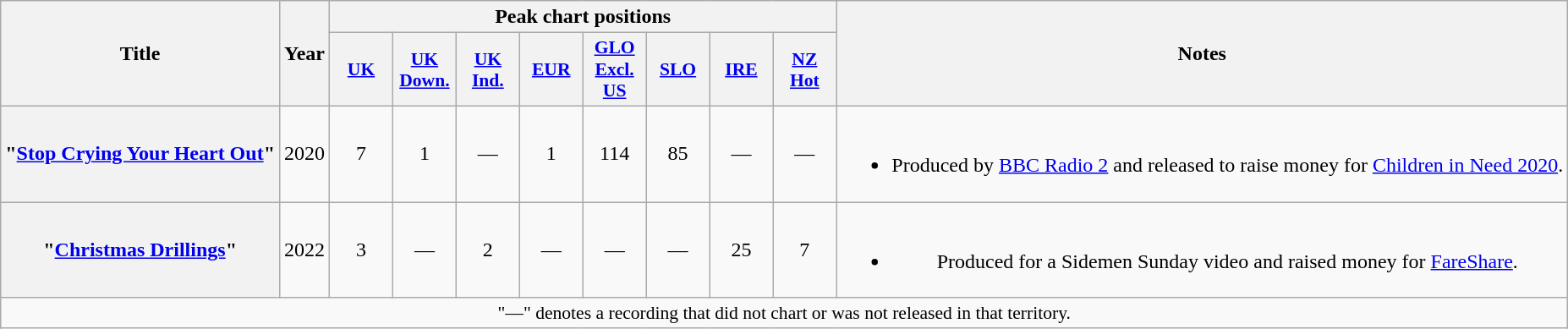<table class="wikitable plainrowheaders" style="text-align:center;">
<tr>
<th scope="col" rowspan="2">Title</th>
<th scope="col" rowspan="2">Year</th>
<th scope="col" colspan="8">Peak chart positions</th>
<th scope="col" rowspan="2">Notes</th>
</tr>
<tr>
<th scope="col" style="width:3em;font-size:90%"><a href='#'>UK</a><br></th>
<th scope="col" style="width:3em;font-size:90%"><a href='#'>UK<br>Down.</a><br></th>
<th scope="col" style="width:3em;font-size:90%"><a href='#'>UK<br>Ind.</a><br></th>
<th scope="col" style="width:3em;font-size:90%"><a href='#'>EUR</a><br></th>
<th scope="col" style="width:3em;font-size:90%"><a href='#'>GLO<br>Excl.<br>US</a><br></th>
<th scope="col" style="width:3em;font-size:90%"><a href='#'>SLO</a><br></th>
<th scope="col" style="width:3em;font-size:90%"><a href='#'>IRE</a><br></th>
<th scope="col" style="width:3em;font-size:90%"><a href='#'>NZ<br>Hot</a><br></th>
</tr>
<tr>
<th scope="row">"<a href='#'>Stop Crying Your Heart Out</a>"<br></th>
<td>2020</td>
<td>7</td>
<td>1</td>
<td>—</td>
<td>1</td>
<td>114</td>
<td>85</td>
<td>—</td>
<td>—</td>
<td><br><ul><li>Produced by <a href='#'>BBC Radio 2</a> and released to raise money for <a href='#'>Children in Need 2020</a>.</li></ul></td>
</tr>
<tr>
<th scope="row">"<a href='#'>Christmas Drillings</a>"<br></th>
<td>2022</td>
<td>3</td>
<td>—</td>
<td>2</td>
<td>—</td>
<td>—</td>
<td>—</td>
<td>25</td>
<td>7</td>
<td><br><ul><li>Produced for a Sidemen Sunday video and raised money for <a href='#'>FareShare</a>.</li></ul></td>
</tr>
<tr>
<td colspan="14" style="font-size:90%">"—" denotes a recording that did not chart or was not released in that territory.</td>
</tr>
</table>
